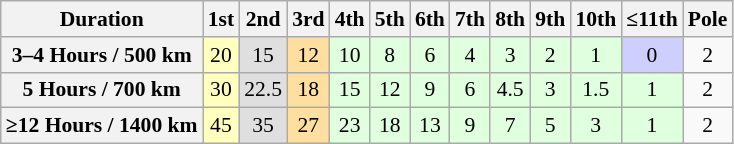<table class="wikitable" style="font-size:90%; text-align:center;">
<tr>
<th>Duration</th>
<th>1st</th>
<th>2nd</th>
<th>3rd</th>
<th>4th</th>
<th>5th</th>
<th>6th</th>
<th>7th</th>
<th>8th</th>
<th>9th</th>
<th>10th</th>
<th>≤11th</th>
<th>Pole</th>
</tr>
<tr>
<th>3–4 Hours / 500 km</th>
<td style="background:#ffffbf;">20</td>
<td style="background:#dfdfdf;">15</td>
<td style="background:#ffdf9f;">12</td>
<td style="background:#dfffdf;">10</td>
<td style="background:#dfffdf;">8</td>
<td style="background:#dfffdf;">6</td>
<td style="background:#dfffdf;">4</td>
<td style="background:#dfffdf;">3</td>
<td style="background:#dfffdf;">2</td>
<td style="background:#dfffdf;">1</td>
<td style="background:#cfcfff;">0</td>
<td>2</td>
</tr>
<tr>
<th>5 Hours / 700 km</th>
<td style="background:#ffffbf;">30</td>
<td style="background:#dfdfdf;">22.5</td>
<td style="background:#ffdf9f;">18</td>
<td style="background:#dfffdf;">15</td>
<td style="background:#dfffdf;">12</td>
<td style="background:#dfffdf;">9</td>
<td style="background:#dfffdf;">6</td>
<td style="background:#dfffdf;">4.5</td>
<td style="background:#dfffdf;">3</td>
<td style="background:#dfffdf;">1.5</td>
<td style="background:#dfffdf;">1</td>
<td>2</td>
</tr>
<tr>
<th>≥12 Hours / 1400 km</th>
<td style="background:#ffffbf;">45</td>
<td style="background:#dfdfdf;">35</td>
<td style="background:#ffdf9f;">27</td>
<td style="background:#dfffdf;">23</td>
<td style="background:#dfffdf;">18</td>
<td style="background:#dfffdf;">13</td>
<td style="background:#dfffdf;">9</td>
<td style="background:#dfffdf;">7</td>
<td style="background:#dfffdf;">5</td>
<td style="background:#dfffdf;">3</td>
<td style="background:#dfffdf;">1</td>
<td>2</td>
</tr>
</table>
